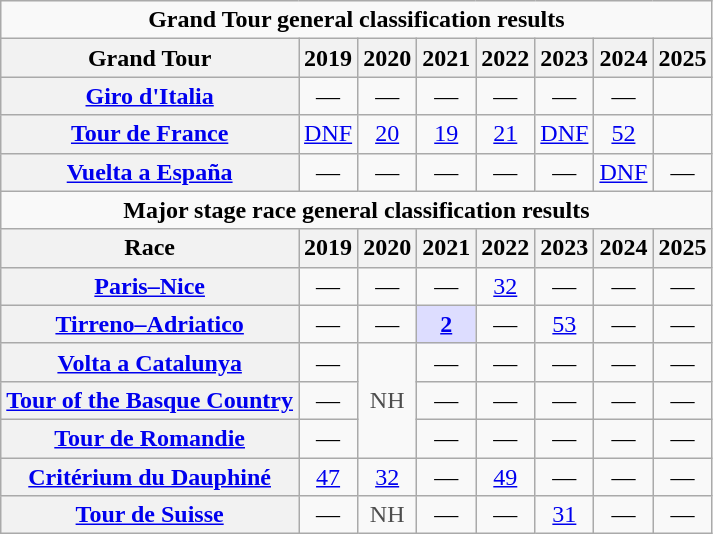<table class="wikitable plainrowheaders">
<tr>
<td colspan=8 align="center"><strong>Grand Tour general classification results</strong></td>
</tr>
<tr>
<th scope="col">Grand Tour</th>
<th scope="col">2019</th>
<th scope="col">2020</th>
<th scope="col">2021</th>
<th scope="col">2022</th>
<th scope="col">2023</th>
<th scope="col">2024</th>
<th scope="col">2025</th>
</tr>
<tr style="text-align:center;">
<th scope="row"> <a href='#'>Giro d'Italia</a></th>
<td>—</td>
<td>—</td>
<td>—</td>
<td>—</td>
<td>—</td>
<td>—</td>
<td></td>
</tr>
<tr style="text-align:center;">
<th scope="row"> <a href='#'>Tour de France</a></th>
<td><a href='#'>DNF</a></td>
<td><a href='#'>20</a></td>
<td><a href='#'>19</a></td>
<td><a href='#'>21</a></td>
<td><a href='#'>DNF</a></td>
<td><a href='#'>52</a></td>
<td></td>
</tr>
<tr style="text-align:center;">
<th scope="row"> <a href='#'>Vuelta a España</a></th>
<td>—</td>
<td>—</td>
<td>—</td>
<td>—</td>
<td>—</td>
<td><a href='#'>DNF</a></td>
<td>—</td>
</tr>
<tr>
<td colspan=8 align="center"><strong>Major stage race general classification results</strong></td>
</tr>
<tr>
<th scope="col">Race</th>
<th scope="col">2019</th>
<th scope="col">2020</th>
<th scope="col">2021</th>
<th scope="col">2022</th>
<th scope="col">2023</th>
<th scope="col">2024</th>
<th scope="col">2025</th>
</tr>
<tr style="text-align:center;">
<th scope="row"> <a href='#'>Paris–Nice</a></th>
<td>—</td>
<td>—</td>
<td>—</td>
<td><a href='#'>32</a></td>
<td>—</td>
<td>—</td>
<td>—</td>
</tr>
<tr style="text-align:center;">
<th scope="row"> <a href='#'>Tirreno–Adriatico</a></th>
<td>—</td>
<td>—</td>
<td style="background:#ddf;"><a href='#'><strong>2</strong></a></td>
<td>—</td>
<td><a href='#'>53</a></td>
<td>—</td>
<td>—</td>
</tr>
<tr style="text-align:center;">
<th scope="row"> <a href='#'>Volta a Catalunya</a></th>
<td>—</td>
<td style="color:#4d4d4d;" rowspan=3>NH</td>
<td>—</td>
<td>—</td>
<td>—</td>
<td>—</td>
<td>—</td>
</tr>
<tr style="text-align:center;">
<th scope="row"> <a href='#'>Tour of the Basque Country</a></th>
<td>—</td>
<td>—</td>
<td>—</td>
<td>—</td>
<td>—</td>
<td>—</td>
</tr>
<tr style="text-align:center;">
<th scope="row"> <a href='#'>Tour de Romandie</a></th>
<td>—</td>
<td>—</td>
<td>—</td>
<td>—</td>
<td>—</td>
<td>—</td>
</tr>
<tr style="text-align:center;">
<th scope="row"> <a href='#'>Critérium du Dauphiné</a></th>
<td><a href='#'>47</a></td>
<td><a href='#'>32</a></td>
<td>—</td>
<td><a href='#'>49</a></td>
<td>—</td>
<td>—</td>
<td>—</td>
</tr>
<tr style="text-align:center;">
<th scope="row"> <a href='#'>Tour de Suisse</a></th>
<td>—</td>
<td style="color:#4d4d4d;">NH</td>
<td>—</td>
<td>—</td>
<td><a href='#'>31</a></td>
<td>—</td>
<td>—</td>
</tr>
</table>
